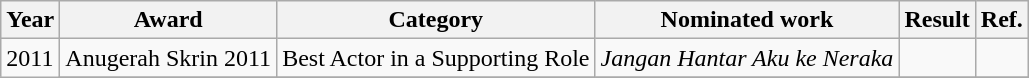<table class="wikitable">
<tr>
<th>Year</th>
<th>Award</th>
<th>Category</th>
<th>Nominated work</th>
<th>Result</th>
<th>Ref.</th>
</tr>
<tr>
<td rowspan="3">2011</td>
<td rowspan="1">Anugerah Skrin 2011</td>
<td>Best Actor in a Supporting Role</td>
<td><em>Jangan Hantar Aku ke Neraka</em></td>
<td></td>
<td></td>
</tr>
<tr>
</tr>
</table>
